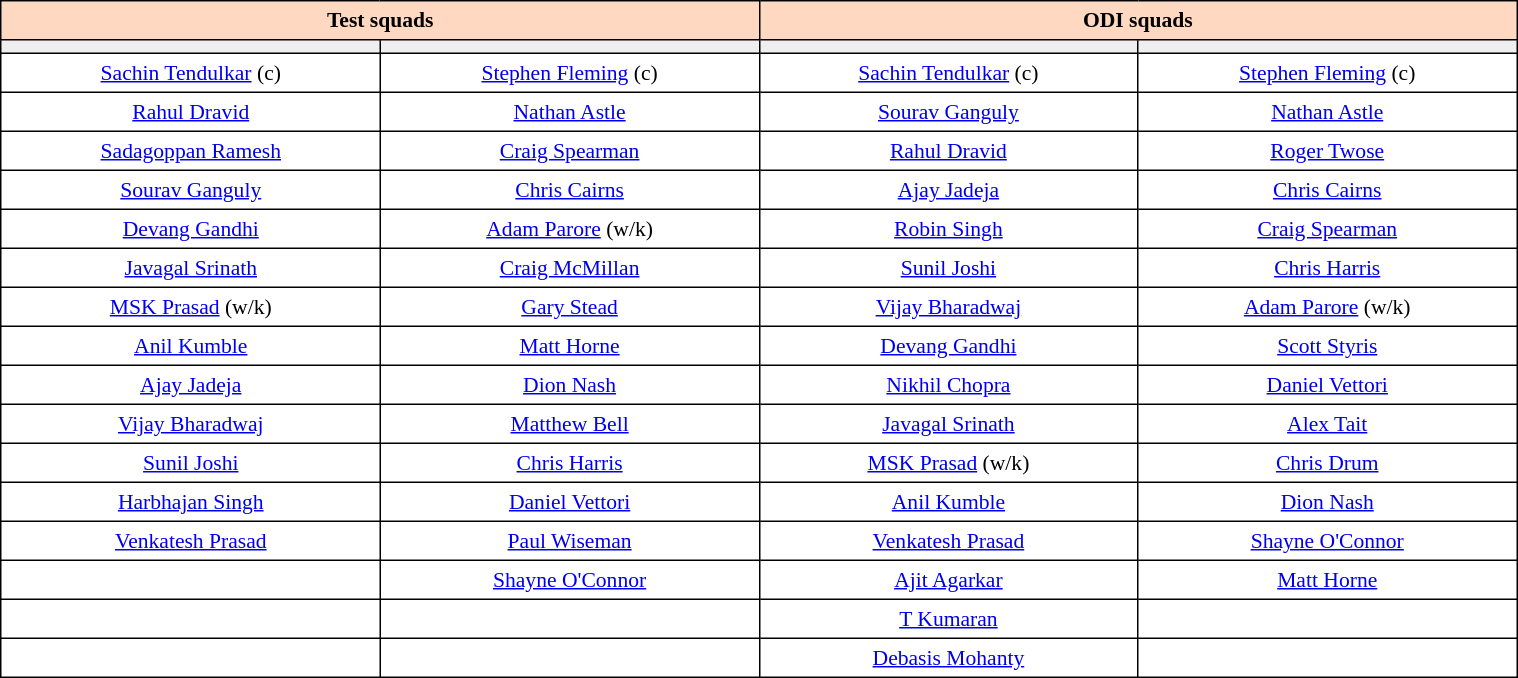<table name="squads" border="0" cellpadding="4" cellspacing="0" style="text-align:center; font-size:90%; border-collapse:collapse;width:80%;margin:auto;">
<tr>
<th style="background:#ffd8c1; border:1px solid #000;" colspan="2">Test squads</th>
<th style="background:#ffd8c1; border:1px solid #000;" colspan="2">ODI squads</th>
</tr>
<tr style="background:#efefef;">
<th style="border:1px solid #000; width:16%;"><strong></strong></th>
<th style="border:1px solid #000; width:16%;"><strong></strong></th>
<th style="border:1px solid #000; width:16%;"><strong></strong></th>
<th style="border:1px solid #000; width:16%;"><strong></strong></th>
</tr>
<tr>
<td style="border:1px solid #000;"><a href='#'>Sachin Tendulkar</a> (c)</td>
<td style="border:1px solid #000;"><a href='#'>Stephen Fleming</a> (c)</td>
<td style="border:1px solid #000;"><a href='#'>Sachin Tendulkar</a> (c)</td>
<td style="border:1px solid #000;"><a href='#'>Stephen Fleming</a> (c)</td>
</tr>
<tr>
<td style="border:1px solid #000;"><a href='#'>Rahul Dravid</a></td>
<td style="border:1px solid #000;"><a href='#'>Nathan Astle</a></td>
<td style="border:1px solid #000;"><a href='#'>Sourav Ganguly</a></td>
<td style="border:1px solid #000;"><a href='#'>Nathan Astle</a></td>
</tr>
<tr>
<td style="border:1px solid #000;"><a href='#'>Sadagoppan Ramesh</a></td>
<td style="border:1px solid #000;"><a href='#'>Craig Spearman</a></td>
<td style="border:1px solid #000;"><a href='#'>Rahul Dravid</a></td>
<td style="border:1px solid #000;"><a href='#'>Roger Twose</a></td>
</tr>
<tr>
<td style="border:1px solid #000;"><a href='#'>Sourav Ganguly</a></td>
<td style="border:1px solid #000;"><a href='#'>Chris Cairns</a></td>
<td style="border:1px solid #000;"><a href='#'>Ajay Jadeja</a></td>
<td style="border:1px solid #000;"><a href='#'>Chris Cairns</a></td>
</tr>
<tr>
<td style="border:1px solid #000;"><a href='#'>Devang Gandhi</a></td>
<td style="border:1px solid #000;"><a href='#'>Adam Parore</a> (w/k)</td>
<td style="border:1px solid #000;"><a href='#'>Robin Singh</a></td>
<td style="border:1px solid #000;"><a href='#'>Craig Spearman</a></td>
</tr>
<tr>
<td style="border:1px solid #000;"><a href='#'>Javagal Srinath</a></td>
<td style="border:1px solid #000;"><a href='#'>Craig McMillan</a></td>
<td style="border:1px solid #000;"><a href='#'>Sunil Joshi</a></td>
<td style="border:1px solid #000;"><a href='#'>Chris Harris</a></td>
</tr>
<tr>
<td style="border:1px solid #000;"><a href='#'>MSK Prasad</a> (w/k)</td>
<td style="border:1px solid #000;"><a href='#'>Gary Stead</a></td>
<td style="border:1px solid #000;"><a href='#'>Vijay Bharadwaj</a></td>
<td style="border:1px solid #000;"><a href='#'>Adam Parore</a> (w/k)</td>
</tr>
<tr>
<td style="border:1px solid #000;"><a href='#'>Anil Kumble</a></td>
<td style="border:1px solid #000;"><a href='#'>Matt Horne</a></td>
<td style="border:1px solid #000;"><a href='#'>Devang Gandhi</a></td>
<td style="border:1px solid #000;"><a href='#'>Scott Styris</a></td>
</tr>
<tr>
<td style="border:1px solid #000;"><a href='#'>Ajay Jadeja</a></td>
<td style="border:1px solid #000;"><a href='#'>Dion Nash</a></td>
<td style="border:1px solid #000;"><a href='#'>Nikhil Chopra</a></td>
<td style="border:1px solid #000;"><a href='#'>Daniel Vettori</a></td>
</tr>
<tr>
<td style="border:1px solid #000;"><a href='#'>Vijay Bharadwaj</a></td>
<td style="border:1px solid #000;"><a href='#'>Matthew Bell</a></td>
<td style="border:1px solid #000;"><a href='#'>Javagal Srinath</a></td>
<td style="border:1px solid #000;"><a href='#'>Alex Tait</a></td>
</tr>
<tr>
<td style="border:1px solid #000;"><a href='#'>Sunil Joshi</a></td>
<td style="border:1px solid #000;"><a href='#'>Chris Harris</a></td>
<td style="border:1px solid #000;"><a href='#'>MSK Prasad</a> (w/k)</td>
<td style="border:1px solid #000;"><a href='#'>Chris Drum</a></td>
</tr>
<tr>
<td style="border:1px solid #000;"><a href='#'>Harbhajan Singh</a></td>
<td style="border:1px solid #000;"><a href='#'>Daniel Vettori</a></td>
<td style="border:1px solid #000;"><a href='#'>Anil Kumble</a></td>
<td style="border:1px solid #000;"><a href='#'>Dion Nash</a></td>
</tr>
<tr>
<td style="border:1px solid #000;"><a href='#'>Venkatesh Prasad</a></td>
<td style="border:1px solid #000;"><a href='#'>Paul Wiseman</a></td>
<td style="border:1px solid #000;"><a href='#'>Venkatesh Prasad</a></td>
<td style="border:1px solid #000;"><a href='#'>Shayne O'Connor</a></td>
</tr>
<tr>
<td style="border:1px solid #000;"></td>
<td style="border:1px solid #000;"><a href='#'>Shayne O'Connor</a></td>
<td style="border:1px solid #000;"><a href='#'>Ajit Agarkar</a></td>
<td style="border:1px solid #000;"><a href='#'>Matt Horne</a></td>
</tr>
<tr>
<td style="border:1px solid #000;"></td>
<td style="border:1px solid #000;"></td>
<td style="border:1px solid #000;"><a href='#'>T Kumaran</a></td>
<td style="border:1px solid #000;"></td>
</tr>
<tr>
<td style="border:1px solid #000;"></td>
<td style="border:1px solid #000;"></td>
<td style="border:1px solid #000;"><a href='#'>Debasis Mohanty</a></td>
<td style="border:1px solid #000;"></td>
</tr>
</table>
